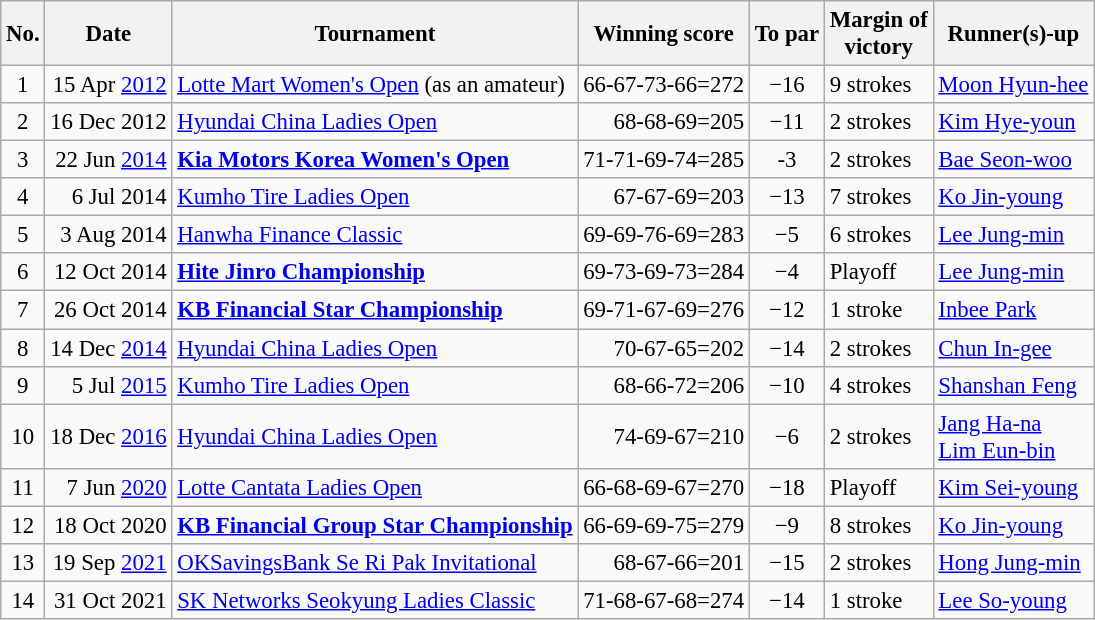<table class="wikitable" style="font-size:95%;">
<tr>
<th>No.</th>
<th>Date</th>
<th>Tournament</th>
<th>Winning score</th>
<th>To par</th>
<th>Margin of<br>victory</th>
<th>Runner(s)-up</th>
</tr>
<tr>
<td align=center>1</td>
<td align=right>15 Apr <a href='#'>2012</a></td>
<td><a href='#'>Lotte Mart Women's Open</a> (as an amateur)</td>
<td align=right>66-67-73-66=272</td>
<td align=center>−16</td>
<td>9 strokes</td>
<td> <a href='#'>Moon Hyun-hee</a></td>
</tr>
<tr>
<td align=center>2</td>
<td align=right>16 Dec 2012</td>
<td><a href='#'>Hyundai China Ladies Open</a></td>
<td align=right>68-68-69=205</td>
<td align=center>−11</td>
<td>2 strokes</td>
<td> <a href='#'>Kim Hye-youn</a></td>
</tr>
<tr>
<td align=center>3</td>
<td align=right>22 Jun <a href='#'>2014</a></td>
<td><strong><a href='#'>Kia Motors Korea Women's Open</a></strong></td>
<td align=right>71-71-69-74=285</td>
<td align=center>-3</td>
<td>2 strokes</td>
<td> <a href='#'>Bae Seon-woo</a></td>
</tr>
<tr>
<td align=center>4</td>
<td align=right>6 Jul 2014</td>
<td><a href='#'>Kumho Tire Ladies Open</a></td>
<td align=right>67-67-69=203</td>
<td align=center>−13</td>
<td>7 strokes</td>
<td> <a href='#'>Ko Jin-young</a></td>
</tr>
<tr>
<td align=center>5</td>
<td align=right>3 Aug 2014</td>
<td><a href='#'>Hanwha Finance Classic</a></td>
<td align=right>69-69-76-69=283</td>
<td align=center>−5</td>
<td>6 strokes</td>
<td> <a href='#'>Lee Jung-min</a></td>
</tr>
<tr>
<td align=center>6</td>
<td align=right>12 Oct 2014</td>
<td><strong><a href='#'>Hite Jinro Championship</a></strong></td>
<td align=right>69-73-69-73=284</td>
<td align=center>−4</td>
<td>Playoff</td>
<td> <a href='#'>Lee Jung-min</a></td>
</tr>
<tr>
<td align=center>7</td>
<td align=right>26 Oct 2014</td>
<td><strong><a href='#'>KB Financial Star Championship</a></strong></td>
<td align=right>69-71-67-69=276</td>
<td align=center>−12</td>
<td>1 stroke</td>
<td> <a href='#'>Inbee Park</a></td>
</tr>
<tr>
<td align=center>8</td>
<td align=right>14 Dec <a href='#'>2014</a></td>
<td><a href='#'>Hyundai China Ladies Open</a></td>
<td align=right>70-67-65=202</td>
<td align=center>−14</td>
<td>2 strokes</td>
<td> <a href='#'>Chun In-gee</a></td>
</tr>
<tr>
<td align=center>9</td>
<td align=right>5 Jul <a href='#'>2015</a></td>
<td><a href='#'>Kumho Tire Ladies Open</a></td>
<td align=right>68-66-72=206</td>
<td align=center>−10</td>
<td>4 strokes</td>
<td> <a href='#'>Shanshan Feng</a></td>
</tr>
<tr>
<td align=center>10</td>
<td align=right>18 Dec <a href='#'>2016</a></td>
<td><a href='#'>Hyundai China Ladies Open</a></td>
<td align=right>74-69-67=210</td>
<td align=center>−6</td>
<td>2 strokes</td>
<td> <a href='#'>Jang Ha-na</a><br> <a href='#'>Lim Eun-bin</a></td>
</tr>
<tr>
<td align=center>11</td>
<td align=right>7 Jun <a href='#'>2020</a></td>
<td><a href='#'>Lotte Cantata Ladies Open</a></td>
<td align=right>66-68-69-67=270</td>
<td align=center>−18</td>
<td>Playoff</td>
<td> <a href='#'>Kim Sei-young</a></td>
</tr>
<tr>
<td align=center>12</td>
<td align=right>18 Oct 2020</td>
<td><strong><a href='#'>KB Financial Group Star Championship</a></strong></td>
<td align=right>66-69-69-75=279</td>
<td align=center>−9</td>
<td>8 strokes</td>
<td> <a href='#'>Ko Jin-young</a></td>
</tr>
<tr>
<td align=center>13</td>
<td align=right>19 Sep <a href='#'>2021</a></td>
<td><a href='#'>OKSavingsBank Se Ri Pak Invitational</a></td>
<td align=right>68-67-66=201</td>
<td align=center>−15</td>
<td>2 strokes</td>
<td> <a href='#'>Hong Jung-min</a></td>
</tr>
<tr>
<td align=center>14</td>
<td align=right>31 Oct 2021</td>
<td><a href='#'>SK Networks Seokyung Ladies Classic</a></td>
<td align=right>71-68-67-68=274</td>
<td align=center>−14</td>
<td>1 stroke</td>
<td> <a href='#'>Lee So-young</a></td>
</tr>
</table>
